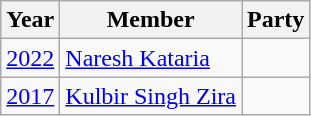<table class="wikitable sortable">
<tr>
<th>Year</th>
<th>Member</th>
<th colspan="2">Party</th>
</tr>
<tr>
<td><a href='#'>2022</a></td>
<td><a href='#'>Naresh Kataria</a></td>
<td></td>
</tr>
<tr>
<td><a href='#'>2017</a></td>
<td><a href='#'>Kulbir Singh Zira</a></td>
<td></td>
</tr>
</table>
